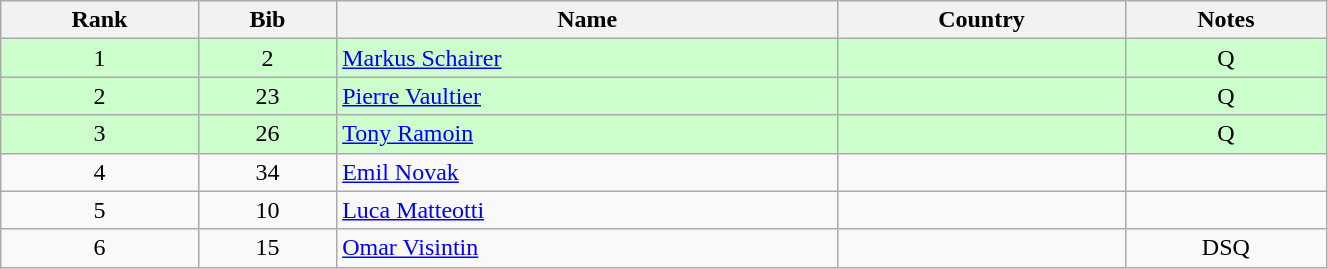<table class="wikitable" style="text-align:center;" width=70%>
<tr>
<th>Rank</th>
<th>Bib</th>
<th>Name</th>
<th>Country</th>
<th>Notes</th>
</tr>
<tr bgcolor="#ccffcc">
<td>1</td>
<td>2</td>
<td align=left><a href='#'>Markus Schairer</a></td>
<td align=left></td>
<td>Q</td>
</tr>
<tr bgcolor="#ccffcc">
<td>2</td>
<td>23</td>
<td align=left><a href='#'>Pierre Vaultier</a></td>
<td align=left></td>
<td>Q</td>
</tr>
<tr bgcolor="#ccffcc">
<td>3</td>
<td>26</td>
<td align=left><a href='#'>Tony Ramoin</a></td>
<td align=left></td>
<td>Q</td>
</tr>
<tr>
<td>4</td>
<td>34</td>
<td align=left><a href='#'>Emil Novak</a></td>
<td align=left></td>
<td></td>
</tr>
<tr>
<td>5</td>
<td>10</td>
<td align=left><a href='#'>Luca Matteotti</a></td>
<td align=left></td>
<td></td>
</tr>
<tr>
<td>6</td>
<td>15</td>
<td align=left><a href='#'>Omar Visintin</a></td>
<td align=left></td>
<td>DSQ</td>
</tr>
</table>
